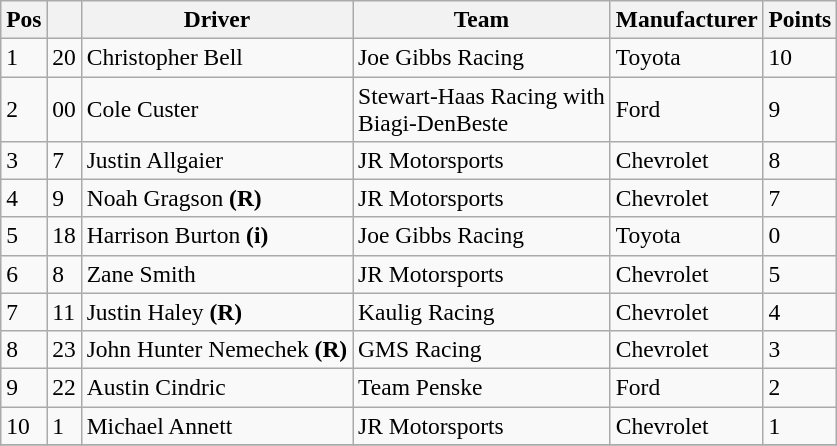<table class="wikitable" style="font-size:98%">
<tr>
<th>Pos</th>
<th></th>
<th>Driver</th>
<th>Team</th>
<th>Manufacturer</th>
<th>Points</th>
</tr>
<tr>
<td>1</td>
<td>20</td>
<td>Christopher Bell</td>
<td>Joe Gibbs Racing</td>
<td>Toyota</td>
<td>10</td>
</tr>
<tr>
<td>2</td>
<td>00</td>
<td>Cole Custer</td>
<td>Stewart-Haas Racing with<br>Biagi-DenBeste</td>
<td>Ford</td>
<td>9</td>
</tr>
<tr>
<td>3</td>
<td>7</td>
<td>Justin Allgaier</td>
<td>JR Motorsports</td>
<td>Chevrolet</td>
<td>8</td>
</tr>
<tr>
<td>4</td>
<td>9</td>
<td>Noah Gragson <strong>(R)</strong></td>
<td>JR Motorsports</td>
<td>Chevrolet</td>
<td>7</td>
</tr>
<tr>
<td>5</td>
<td>18</td>
<td>Harrison Burton <strong>(i)</strong></td>
<td>Joe Gibbs Racing</td>
<td>Toyota</td>
<td>0</td>
</tr>
<tr>
<td>6</td>
<td>8</td>
<td>Zane Smith</td>
<td>JR Motorsports</td>
<td>Chevrolet</td>
<td>5</td>
</tr>
<tr>
<td>7</td>
<td>11</td>
<td>Justin Haley <strong>(R)</strong></td>
<td>Kaulig Racing</td>
<td>Chevrolet</td>
<td>4</td>
</tr>
<tr>
<td>8</td>
<td>23</td>
<td>John Hunter Nemechek <strong>(R)</strong></td>
<td>GMS Racing</td>
<td>Chevrolet</td>
<td>3</td>
</tr>
<tr>
<td>9</td>
<td>22</td>
<td>Austin Cindric</td>
<td>Team Penske</td>
<td>Ford</td>
<td>2</td>
</tr>
<tr>
<td>10</td>
<td>1</td>
<td>Michael Annett</td>
<td>JR Motorsports</td>
<td>Chevrolet</td>
<td>1</td>
</tr>
<tr>
</tr>
</table>
